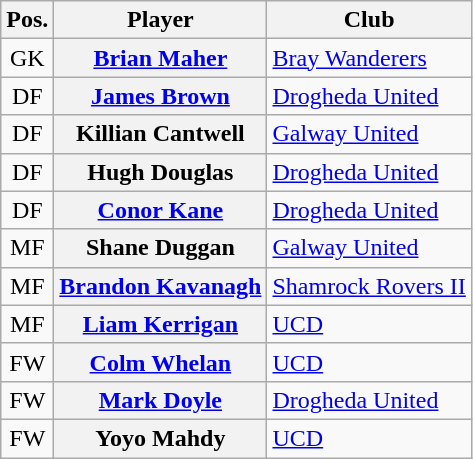<table class="wikitable plainrowheaders" style="text-align: left">
<tr>
<th scope=col>Pos.</th>
<th scope=col>Player</th>
<th scope=col>Club</th>
</tr>
<tr>
<td style=text-align:center>GK</td>
<th scope=row><a href='#'>Brian Maher</a> </th>
<td><a href='#'>Bray Wanderers</a></td>
</tr>
<tr>
<td style=text-align:center>DF</td>
<th scope=row><a href='#'>James Brown</a> </th>
<td><a href='#'>Drogheda United</a></td>
</tr>
<tr>
<td style=text-align:center>DF</td>
<th scope=row>Killian Cantwell </th>
<td><a href='#'>Galway United</a></td>
</tr>
<tr>
<td style=text-align:center>DF</td>
<th scope=row>Hugh Douglas </th>
<td><a href='#'>Drogheda United</a></td>
</tr>
<tr>
<td style=text-align:center>DF</td>
<th scope=row><a href='#'>Conor Kane</a> </th>
<td><a href='#'>Drogheda United</a></td>
</tr>
<tr>
<td style=text-align:center>MF</td>
<th scope=row>Shane Duggan </th>
<td><a href='#'>Galway United</a></td>
</tr>
<tr>
<td style=text-align:center>MF</td>
<th scope=row><a href='#'>Brandon Kavanagh</a> </th>
<td><a href='#'>Shamrock Rovers II</a></td>
</tr>
<tr>
<td style=text-align:center>MF</td>
<th scope=row><a href='#'>Liam Kerrigan</a> </th>
<td><a href='#'>UCD</a></td>
</tr>
<tr>
<td style=text-align:center>FW</td>
<th scope=row><a href='#'>Colm Whelan</a> </th>
<td><a href='#'>UCD</a></td>
</tr>
<tr>
<td style=text-align:center>FW</td>
<th scope=row><a href='#'>Mark Doyle</a> </th>
<td><a href='#'>Drogheda United</a></td>
</tr>
<tr>
<td style=text-align:center>FW</td>
<th scope=row>Yoyo Mahdy </th>
<td><a href='#'>UCD</a></td>
</tr>
</table>
